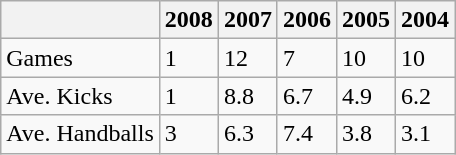<table class="wikitable">
<tr>
<th></th>
<th>2008</th>
<th>2007</th>
<th>2006</th>
<th>2005</th>
<th>2004</th>
</tr>
<tr>
<td>Games</td>
<td>1</td>
<td>12</td>
<td>7</td>
<td>10</td>
<td>10</td>
</tr>
<tr>
<td>Ave. Kicks</td>
<td>1</td>
<td>8.8</td>
<td>6.7</td>
<td>4.9</td>
<td>6.2</td>
</tr>
<tr>
<td>Ave. Handballs</td>
<td>3</td>
<td>6.3</td>
<td>7.4</td>
<td>3.8</td>
<td>3.1</td>
</tr>
</table>
